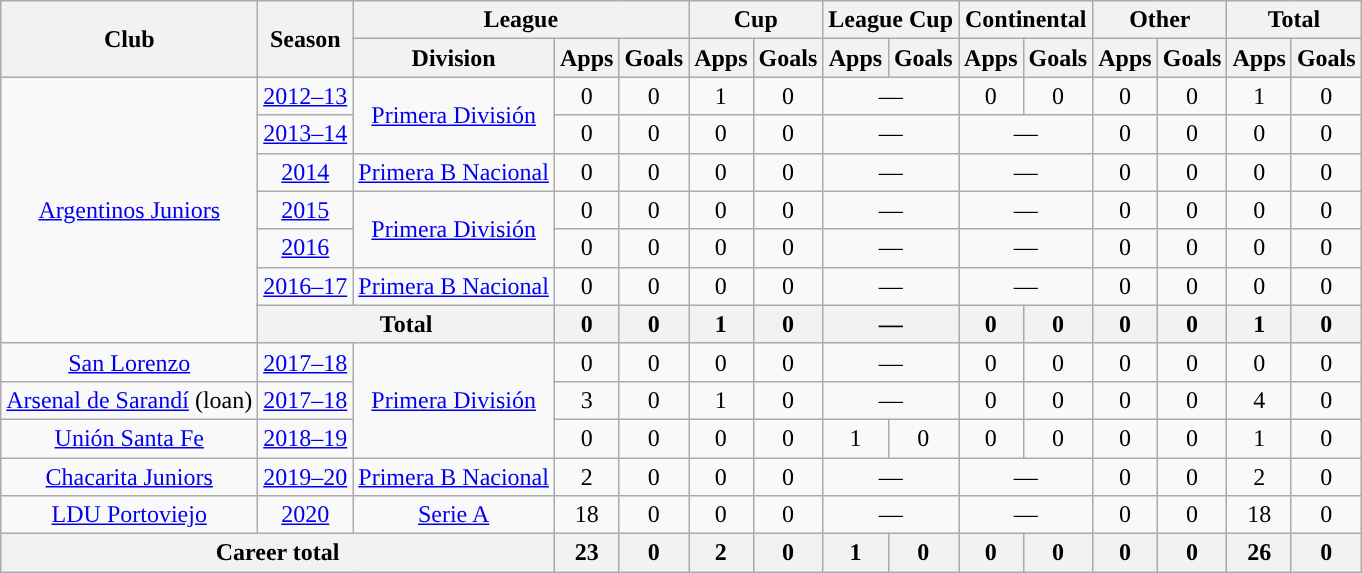<table class="wikitable" style="text-align:center">
<tr>
<th rowspan="2">Club</th>
<th rowspan="2">Season</th>
<th colspan="3">League</th>
<th colspan="2">Cup</th>
<th colspan="2">League Cup</th>
<th colspan="2">Continental</th>
<th colspan="2">Other</th>
<th colspan="2">Total</th>
</tr>
<tr>
<th>Division</th>
<th>Apps</th>
<th>Goals</th>
<th>Apps</th>
<th>Goals</th>
<th>Apps</th>
<th>Goals</th>
<th>Apps</th>
<th>Goals</th>
<th>Apps</th>
<th>Goals</th>
<th>Apps</th>
<th>Goals</th>
</tr>
<tr>
<td rowspan="7"><a href='#'>Argentinos Juniors</a></td>
<td><a href='#'>2012–13</a></td>
<td rowspan="2"><a href='#'>Primera División</a></td>
<td>0</td>
<td>0</td>
<td>1</td>
<td>0</td>
<td colspan="2">—</td>
<td>0</td>
<td>0</td>
<td>0</td>
<td>0</td>
<td>1</td>
<td>0</td>
</tr>
<tr>
<td><a href='#'>2013–14</a></td>
<td>0</td>
<td>0</td>
<td>0</td>
<td>0</td>
<td colspan="2">—</td>
<td colspan="2">—</td>
<td>0</td>
<td>0</td>
<td>0</td>
<td>0</td>
</tr>
<tr>
<td><a href='#'>2014</a></td>
<td rowspan="1"><a href='#'>Primera B Nacional</a></td>
<td>0</td>
<td>0</td>
<td>0</td>
<td>0</td>
<td colspan="2">—</td>
<td colspan="2">—</td>
<td>0</td>
<td>0</td>
<td>0</td>
<td>0</td>
</tr>
<tr>
<td><a href='#'>2015</a></td>
<td rowspan="2"><a href='#'>Primera División</a></td>
<td>0</td>
<td>0</td>
<td>0</td>
<td>0</td>
<td colspan="2">—</td>
<td colspan="2">—</td>
<td>0</td>
<td>0</td>
<td>0</td>
<td>0</td>
</tr>
<tr>
<td><a href='#'>2016</a></td>
<td>0</td>
<td>0</td>
<td>0</td>
<td>0</td>
<td colspan="2">—</td>
<td colspan="2">—</td>
<td>0</td>
<td>0</td>
<td>0</td>
<td>0</td>
</tr>
<tr>
<td><a href='#'>2016–17</a></td>
<td rowspan="1"><a href='#'>Primera B Nacional</a></td>
<td>0</td>
<td>0</td>
<td>0</td>
<td>0</td>
<td colspan="2">—</td>
<td colspan="2">—</td>
<td>0</td>
<td>0</td>
<td>0</td>
<td>0</td>
</tr>
<tr>
<th colspan="2">Total</th>
<th>0</th>
<th>0</th>
<th>1</th>
<th>0</th>
<th colspan="2">—</th>
<th>0</th>
<th>0</th>
<th>0</th>
<th>0</th>
<th>1</th>
<th>0</th>
</tr>
<tr>
<td rowspan="1"><a href='#'>San Lorenzo</a></td>
<td><a href='#'>2017–18</a></td>
<td rowspan="3"><a href='#'>Primera División</a></td>
<td>0</td>
<td>0</td>
<td>0</td>
<td>0</td>
<td colspan="2">—</td>
<td>0</td>
<td>0</td>
<td>0</td>
<td>0</td>
<td>0</td>
<td>0</td>
</tr>
<tr>
<td rowspan="1"><a href='#'>Arsenal de Sarandí</a> (loan)</td>
<td><a href='#'>2017–18</a></td>
<td>3</td>
<td>0</td>
<td>1</td>
<td>0</td>
<td colspan="2">—</td>
<td>0</td>
<td>0</td>
<td>0</td>
<td>0</td>
<td>4</td>
<td>0</td>
</tr>
<tr>
<td rowspan="1"><a href='#'>Unión Santa Fe</a></td>
<td><a href='#'>2018–19</a></td>
<td>0</td>
<td>0</td>
<td>0</td>
<td>0</td>
<td>1</td>
<td>0</td>
<td>0</td>
<td>0</td>
<td>0</td>
<td>0</td>
<td>1</td>
<td>0</td>
</tr>
<tr>
<td rowspan="1"><a href='#'>Chacarita Juniors</a></td>
<td><a href='#'>2019–20</a></td>
<td rowspan="1"><a href='#'>Primera B Nacional</a></td>
<td>2</td>
<td>0</td>
<td>0</td>
<td>0</td>
<td colspan="2">—</td>
<td colspan="2">—</td>
<td>0</td>
<td>0</td>
<td>2</td>
<td>0</td>
</tr>
<tr>
<td rowspan="1"><a href='#'>LDU Portoviejo</a></td>
<td><a href='#'>2020</a></td>
<td rowspan="1"><a href='#'>Serie A</a></td>
<td>18</td>
<td>0</td>
<td>0</td>
<td>0</td>
<td colspan="2">—</td>
<td colspan="2">—</td>
<td>0</td>
<td>0</td>
<td>18</td>
<td>0</td>
</tr>
<tr>
<th colspan="3">Career total</th>
<th>23</th>
<th>0</th>
<th>2</th>
<th>0</th>
<th>1</th>
<th>0</th>
<th>0</th>
<th>0</th>
<th>0</th>
<th>0</th>
<th>26</th>
<th>0</th>
</tr>
</table>
